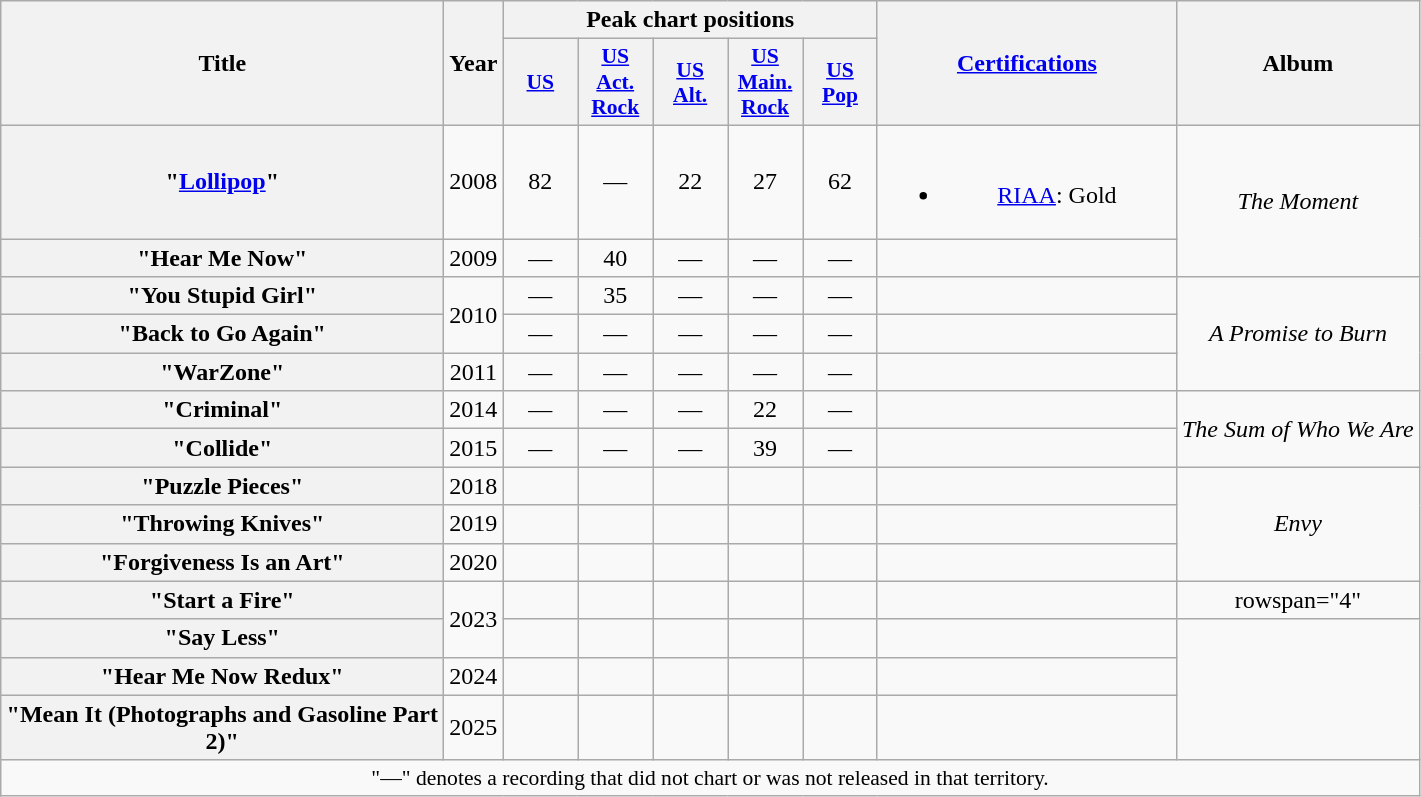<table class="wikitable plainrowheaders" style="text-align:center;">
<tr>
<th scope="col" rowspan="2" style="width:18em;">Title</th>
<th scope="col" rowspan="2">Year</th>
<th scope="col" colspan="5">Peak chart positions</th>
<th scope="col" rowspan="2" style="width:12em;"><a href='#'>Certifications</a></th>
<th scope="col" rowspan="2">Album</th>
</tr>
<tr>
<th scope="col" style="width:3em;font-size:90%;"><a href='#'>US</a><br></th>
<th scope="col" style="width:3em;font-size:90%"><a href='#'>US Act. Rock</a></th>
<th scope="col" style="width:3em;font-size:90%;"><a href='#'>US<br>Alt.</a><br></th>
<th scope="col" style="width:3em;font-size:90%;"><a href='#'>US<br>Main.<br>Rock</a><br></th>
<th scope="col" style="width:3em;font-size:90%;"><a href='#'>US<br>Pop</a><br></th>
</tr>
<tr>
<th scope="row">"<a href='#'>Lollipop</a>" </th>
<td>2008</td>
<td>82</td>
<td>—</td>
<td>22</td>
<td>27</td>
<td>62</td>
<td><br><ul><li><a href='#'>RIAA</a>: Gold</li></ul></td>
<td rowspan="2"><em>The Moment</em></td>
</tr>
<tr>
<th scope="row">"Hear Me Now"</th>
<td>2009</td>
<td>—</td>
<td>40</td>
<td>—</td>
<td>—</td>
<td>—</td>
<td></td>
</tr>
<tr>
<th scope="row">"You Stupid Girl"</th>
<td rowspan="2">2010</td>
<td>—</td>
<td>35</td>
<td>—</td>
<td>—</td>
<td>—</td>
<td></td>
<td rowspan="3"><em>A Promise to Burn</em></td>
</tr>
<tr>
<th scope="row">"Back to Go Again"</th>
<td>—</td>
<td>—</td>
<td>—</td>
<td>—</td>
<td>—</td>
<td></td>
</tr>
<tr>
<th scope="row">"WarZone"</th>
<td>2011</td>
<td>—</td>
<td>—</td>
<td>—</td>
<td>—</td>
<td>—</td>
<td></td>
</tr>
<tr>
<th scope="row">"Criminal"</th>
<td>2014</td>
<td>—</td>
<td>—</td>
<td>—</td>
<td>22</td>
<td>—</td>
<td></td>
<td rowspan="2"><em>The Sum of Who We Are</em></td>
</tr>
<tr>
<th scope="row">"Collide"</th>
<td>2015</td>
<td>—</td>
<td>—</td>
<td>—</td>
<td>39</td>
<td>—</td>
<td></td>
</tr>
<tr>
<th scope="row">"Puzzle Pieces"</th>
<td>2018</td>
<td></td>
<td></td>
<td></td>
<td></td>
<td></td>
<td></td>
<td rowspan="3"><em>Envy</em></td>
</tr>
<tr>
<th scope="row">"Throwing Knives"</th>
<td>2019</td>
<td></td>
<td></td>
<td></td>
<td></td>
<td></td>
<td></td>
</tr>
<tr>
<th scope="row">"Forgiveness Is an Art"</th>
<td>2020</td>
<td></td>
<td></td>
<td></td>
<td></td>
<td></td>
<td></td>
</tr>
<tr>
<th scope="row">"Start a Fire"</th>
<td rowspan="2">2023</td>
<td></td>
<td></td>
<td></td>
<td></td>
<td></td>
<td></td>
<td>rowspan="4" </td>
</tr>
<tr>
<th scope="row">"Say Less"</th>
<td></td>
<td></td>
<td></td>
<td></td>
<td></td>
<td></td>
</tr>
<tr>
<th scope="row">"Hear Me Now Redux" </th>
<td>2024</td>
<td></td>
<td></td>
<td></td>
<td></td>
<td></td>
<td></td>
</tr>
<tr>
<th scope="row">"Mean It (Photographs and Gasoline Part 2)"</th>
<td>2025</td>
<td></td>
<td></td>
<td></td>
<td></td>
<td></td>
<td></td>
</tr>
<tr>
<td colspan="9" style="font-size:90%">"—" denotes a recording that did not chart or was not released in that territory.</td>
</tr>
</table>
